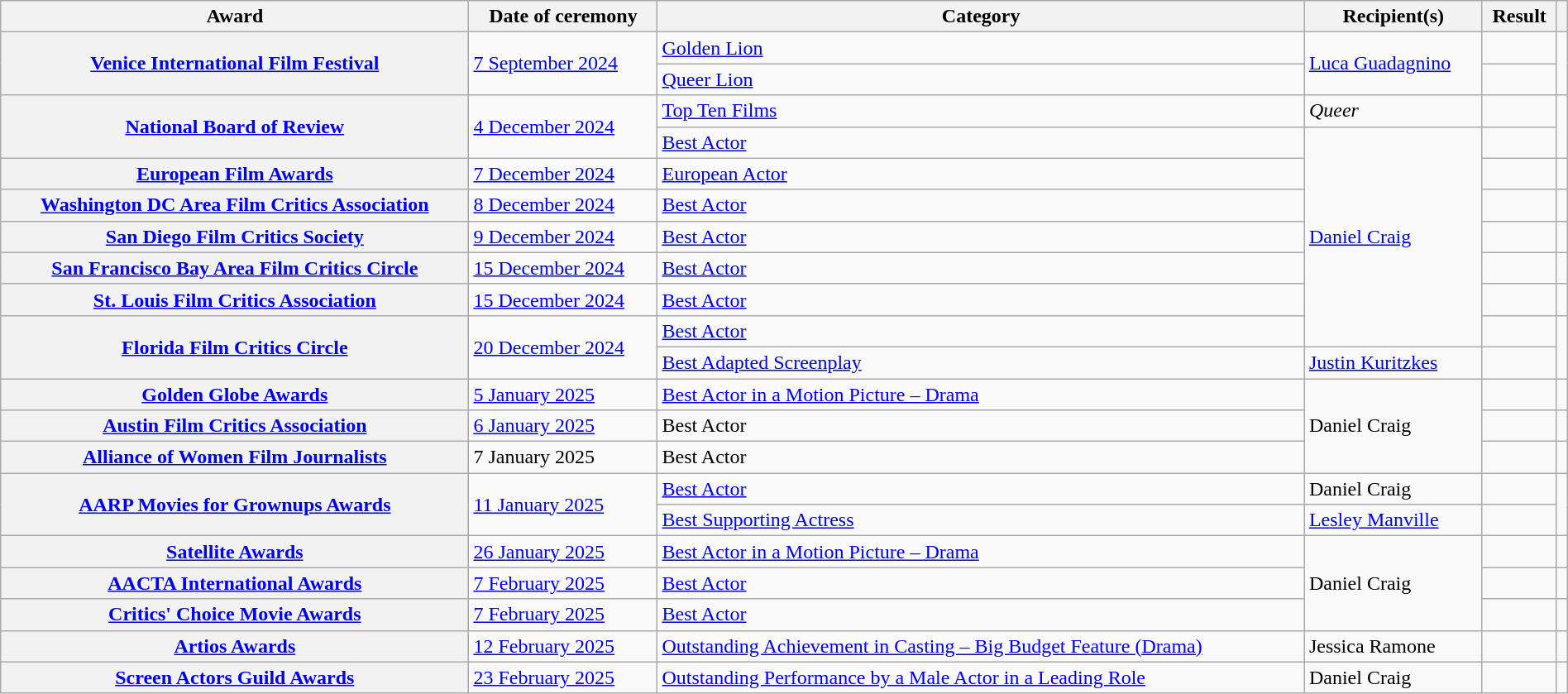<table class="wikitable sortable plainrowheaders" style="width: 100%;">
<tr>
<th scope="col">Award</th>
<th scope="col">Date of ceremony</th>
<th scope="col">Category</th>
<th scope="col">Recipient(s)</th>
<th scope="col">Result</th>
<th scope="col" class="unsortable"></th>
</tr>
<tr>
<th scope="row" rowspan="2"><a href='#'>Venice International Film Festival</a></th>
<td rowspan="2"><a href='#'>7 September 2024</a></td>
<td><a href='#'>Golden Lion</a></td>
<td rowspan="2"><a href='#'>Luca Guadagnino</a></td>
<td></td>
<td style="text-align:center;" rowspan="2"></td>
</tr>
<tr>
<td><a href='#'>Queer Lion</a></td>
<td></td>
</tr>
<tr>
<th scope="row" rowspan="2"><a href='#'>National Board of Review</a></th>
<td rowspan="2"><a href='#'>4 December 2024</a></td>
<td><a href='#'>Top Ten Films</a></td>
<td><em>Queer</em></td>
<td></td>
<td style="text-align:center;" rowspan="2"></td>
</tr>
<tr>
<td><a href='#'>Best Actor</a></td>
<td rowspan="7"><a href='#'>Daniel Craig</a></td>
<td></td>
</tr>
<tr>
<th scope="row"><a href='#'>European Film Awards</a></th>
<td><a href='#'>7 December 2024</a></td>
<td><a href='#'>European Actor</a></td>
<td></td>
<td align="center"></td>
</tr>
<tr>
<th scope="row"><a href='#'>Washington DC Area Film Critics Association</a></th>
<td><a href='#'>8 December 2024</a></td>
<td><a href='#'>Best Actor</a></td>
<td></td>
<td align="center" rowspan="1"></td>
</tr>
<tr>
<th scope="row" rowspan="1"><a href='#'>San Diego Film Critics Society</a></th>
<td rowspan="1"><a href='#'>9 December 2024</a></td>
<td><a href='#'>Best Actor</a></td>
<td></td>
<td align="center"></td>
</tr>
<tr>
<th rowspan="1" scope="row"><a href='#'>San Francisco Bay Area Film Critics Circle</a></th>
<td rowspan="1"><a href='#'>15 December 2024</a></td>
<td><a href='#'>Best Actor</a></td>
<td></td>
<td align="center" rowspan="1"></td>
</tr>
<tr>
<th scope="row"><a href='#'>St. Louis Film Critics Association</a></th>
<td><a href='#'>15 December 2024</a></td>
<td><a href='#'>Best Actor</a></td>
<td></td>
<td align="center"></td>
</tr>
<tr>
<th rowspan="2" scope="row"><a href='#'>Florida Film Critics Circle</a></th>
<td rowspan="2"><a href='#'>20 December 2024</a></td>
<td><a href='#'>Best Actor</a></td>
<td></td>
<td align="center" rowspan="2"></td>
</tr>
<tr>
<td><a href='#'>Best Adapted Screenplay</a></td>
<td><a href='#'>Justin Kuritzkes</a></td>
<td></td>
</tr>
<tr>
<th scope="row"><a href='#'>Golden Globe Awards</a></th>
<td><a href='#'>5 January 2025</a></td>
<td><a href='#'>Best Actor in a Motion Picture – Drama</a></td>
<td rowspan="3">Daniel Craig</td>
<td></td>
<td align="center"></td>
</tr>
<tr>
<th scope="row"><a href='#'>Austin Film Critics Association</a></th>
<td><a href='#'>6 January 2025</a></td>
<td>Best Actor</td>
<td></td>
<td align="center"></td>
</tr>
<tr>
<th scope="row"><a href='#'>Alliance of Women Film Journalists</a></th>
<td>7 January 2025</td>
<td>Best Actor</td>
<td></td>
<td align="center" rowspan="1"></td>
</tr>
<tr>
<th rowspan="2" scope="row"><a href='#'>AARP Movies for Grownups Awards</a></th>
<td rowspan="2"><a href='#'>11 January 2025</a></td>
<td><a href='#'>Best Actor</a></td>
<td>Daniel Craig</td>
<td></td>
<td rowspan="2" align="center"></td>
</tr>
<tr>
<td><a href='#'>Best Supporting Actress</a></td>
<td><a href='#'>Lesley Manville</a></td>
<td></td>
</tr>
<tr>
<th rowspan="1" scope="row"><a href='#'>Satellite Awards</a></th>
<td><a href='#'>26 January 2025</a></td>
<td><a href='#'>Best Actor in a Motion Picture – Drama</a></td>
<td rowspan="3">Daniel Craig</td>
<td></td>
<td align="center"></td>
</tr>
<tr>
<th scope="row" rowspan="1"><a href='#'>AACTA International Awards</a></th>
<td rowspan="1"><a href='#'>7 February 2025</a></td>
<td><a href='#'>Best Actor</a></td>
<td></td>
<td align="center"></td>
</tr>
<tr>
<th scope="row" rowspan="1"><a href='#'>Critics' Choice Movie Awards</a></th>
<td rowspan="1"><a href='#'>7 February 2025</a></td>
<td><a href='#'>Best Actor</a></td>
<td></td>
<td rowspan="1" align="center"></td>
</tr>
<tr>
<th scope="row"><a href='#'>Artios Awards</a></th>
<td><a href='#'>12 February 2025</a></td>
<td><a href='#'>Outstanding Achievement in Casting – Big Budget Feature (Drama)</a></td>
<td>Jessica Ramone</td>
<td></td>
<td align="center"></td>
</tr>
<tr>
<th scope="row"><a href='#'>Screen Actors Guild Awards</a></th>
<td><a href='#'>23 February 2025</a></td>
<td><a href='#'>Outstanding Performance by a Male Actor in a Leading Role</a></td>
<td>Daniel Craig</td>
<td></td>
<td align="center"></td>
</tr>
</table>
